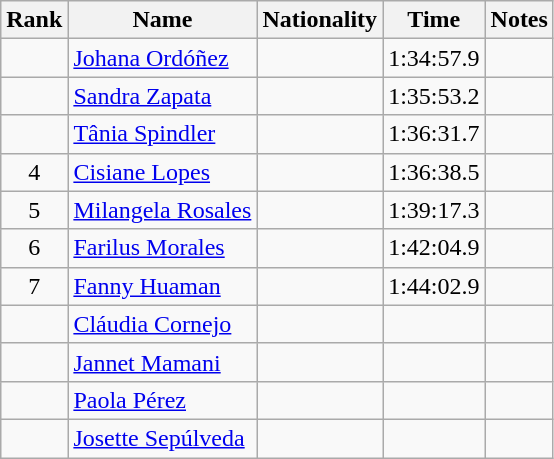<table class="wikitable sortable" style="text-align:center">
<tr>
<th>Rank</th>
<th>Name</th>
<th>Nationality</th>
<th>Time</th>
<th>Notes</th>
</tr>
<tr>
<td></td>
<td align=left><a href='#'>Johana Ordóñez</a></td>
<td align=left></td>
<td>1:34:57.9</td>
<td></td>
</tr>
<tr>
<td></td>
<td align=left><a href='#'>Sandra Zapata</a></td>
<td align=left></td>
<td>1:35:53.2</td>
<td></td>
</tr>
<tr>
<td></td>
<td align=left><a href='#'>Tânia Spindler</a></td>
<td align=left></td>
<td>1:36:31.7</td>
<td></td>
</tr>
<tr>
<td>4</td>
<td align=left><a href='#'>Cisiane Lopes</a></td>
<td align=left></td>
<td>1:36:38.5</td>
<td></td>
</tr>
<tr>
<td>5</td>
<td align=left><a href='#'>Milangela Rosales</a></td>
<td align=left></td>
<td>1:39:17.3</td>
<td></td>
</tr>
<tr>
<td>6</td>
<td align=left><a href='#'>Farilus Morales</a></td>
<td align=left></td>
<td>1:42:04.9</td>
<td></td>
</tr>
<tr>
<td>7</td>
<td align=left><a href='#'>Fanny Huaman</a></td>
<td align=left></td>
<td>1:44:02.9</td>
<td></td>
</tr>
<tr>
<td></td>
<td align=left><a href='#'>Cláudia Cornejo</a></td>
<td align=left></td>
<td></td>
<td></td>
</tr>
<tr>
<td></td>
<td align=left><a href='#'>Jannet Mamani</a></td>
<td align=left></td>
<td></td>
<td></td>
</tr>
<tr>
<td></td>
<td align=left><a href='#'>Paola Pérez</a></td>
<td align=left></td>
<td></td>
<td></td>
</tr>
<tr>
<td></td>
<td align=left><a href='#'>Josette Sepúlveda</a></td>
<td align=left></td>
<td></td>
<td></td>
</tr>
</table>
